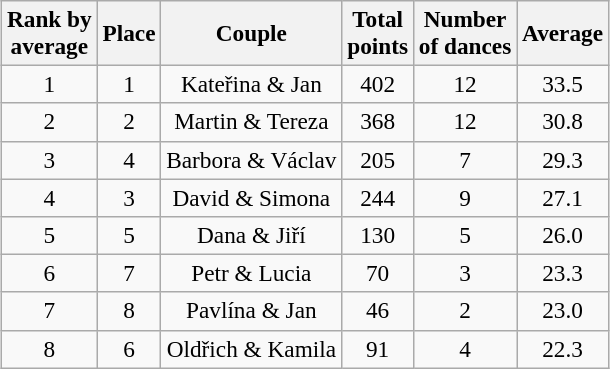<table class="wikitable sortable" style="margin:auto; text-align:center; font-size:97%;">
<tr>
<th>Rank by<br>average</th>
<th>Place</th>
<th>Couple</th>
<th>Total<br>points</th>
<th>Number<br>of dances</th>
<th>Average</th>
</tr>
<tr>
<td>1</td>
<td>1</td>
<td>Kateřina & Jan</td>
<td>402</td>
<td>12</td>
<td>33.5</td>
</tr>
<tr>
<td>2</td>
<td>2</td>
<td>Martin & Tereza</td>
<td>368</td>
<td>12</td>
<td>30.8</td>
</tr>
<tr>
<td>3</td>
<td>4</td>
<td>Barbora & Václav</td>
<td>205</td>
<td>7</td>
<td>29.3</td>
</tr>
<tr>
<td>4</td>
<td>3</td>
<td>David & Simona</td>
<td>244</td>
<td>9</td>
<td>27.1</td>
</tr>
<tr>
<td>5</td>
<td>5</td>
<td>Dana & Jiří</td>
<td>130</td>
<td>5</td>
<td>26.0</td>
</tr>
<tr>
<td>6</td>
<td>7</td>
<td>Petr & Lucia</td>
<td>70</td>
<td>3</td>
<td>23.3</td>
</tr>
<tr>
<td>7</td>
<td>8</td>
<td>Pavlína & Jan</td>
<td>46</td>
<td>2</td>
<td>23.0</td>
</tr>
<tr>
<td>8</td>
<td>6</td>
<td>Oldřich & Kamila</td>
<td>91</td>
<td>4</td>
<td>22.3</td>
</tr>
</table>
